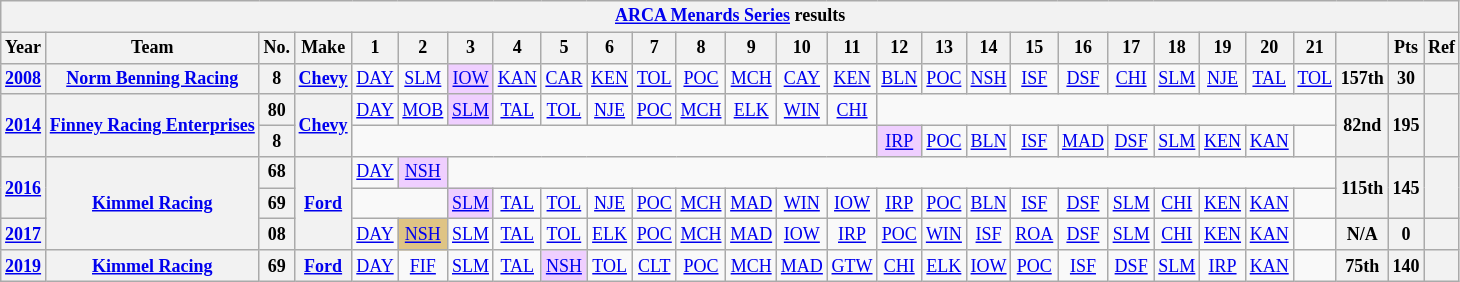<table class="wikitable" style="text-align:center; font-size:75%">
<tr>
<th colspan=48><a href='#'>ARCA Menards Series</a> results</th>
</tr>
<tr>
<th>Year</th>
<th>Team</th>
<th>No.</th>
<th>Make</th>
<th>1</th>
<th>2</th>
<th>3</th>
<th>4</th>
<th>5</th>
<th>6</th>
<th>7</th>
<th>8</th>
<th>9</th>
<th>10</th>
<th>11</th>
<th>12</th>
<th>13</th>
<th>14</th>
<th>15</th>
<th>16</th>
<th>17</th>
<th>18</th>
<th>19</th>
<th>20</th>
<th>21</th>
<th></th>
<th>Pts</th>
<th>Ref</th>
</tr>
<tr>
<th><a href='#'>2008</a></th>
<th><a href='#'>Norm Benning Racing</a></th>
<th>8</th>
<th><a href='#'>Chevy</a></th>
<td><a href='#'>DAY</a></td>
<td><a href='#'>SLM</a></td>
<td style="background:#EFCFFF;"><a href='#'>IOW</a><br></td>
<td><a href='#'>KAN</a></td>
<td><a href='#'>CAR</a></td>
<td><a href='#'>KEN</a></td>
<td><a href='#'>TOL</a></td>
<td><a href='#'>POC</a></td>
<td><a href='#'>MCH</a></td>
<td><a href='#'>CAY</a></td>
<td><a href='#'>KEN</a></td>
<td><a href='#'>BLN</a></td>
<td><a href='#'>POC</a></td>
<td><a href='#'>NSH</a></td>
<td><a href='#'>ISF</a></td>
<td><a href='#'>DSF</a></td>
<td><a href='#'>CHI</a></td>
<td><a href='#'>SLM</a></td>
<td><a href='#'>NJE</a></td>
<td><a href='#'>TAL</a></td>
<td><a href='#'>TOL</a></td>
<th>157th</th>
<th>30</th>
<th></th>
</tr>
<tr>
<th rowspan=2><a href='#'>2014</a></th>
<th rowspan=2><a href='#'>Finney Racing Enterprises</a></th>
<th>80</th>
<th rowspan=2><a href='#'>Chevy</a></th>
<td><a href='#'>DAY</a></td>
<td><a href='#'>MOB</a></td>
<td style="background:#EFCFFF;"><a href='#'>SLM</a><br></td>
<td><a href='#'>TAL</a></td>
<td><a href='#'>TOL</a></td>
<td><a href='#'>NJE</a></td>
<td><a href='#'>POC</a></td>
<td><a href='#'>MCH</a></td>
<td><a href='#'>ELK</a></td>
<td><a href='#'>WIN</a></td>
<td><a href='#'>CHI</a></td>
<td colspan=10></td>
<th rowspan=2>82nd</th>
<th rowspan=2>195</th>
<th rowspan=2></th>
</tr>
<tr>
<th>8</th>
<td colspan=11></td>
<td style="background:#EFCFFF;"><a href='#'>IRP</a><br></td>
<td><a href='#'>POC</a></td>
<td><a href='#'>BLN</a></td>
<td><a href='#'>ISF</a></td>
<td><a href='#'>MAD</a></td>
<td><a href='#'>DSF</a></td>
<td><a href='#'>SLM</a></td>
<td><a href='#'>KEN</a></td>
<td><a href='#'>KAN</a></td>
<td></td>
</tr>
<tr>
<th rowspan=2><a href='#'>2016</a></th>
<th rowspan=3><a href='#'>Kimmel Racing</a></th>
<th>68</th>
<th rowspan=3><a href='#'>Ford</a></th>
<td><a href='#'>DAY</a></td>
<td style="background:#EFCFFF;"><a href='#'>NSH</a><br></td>
<td colspan=19></td>
<th rowspan=2>115th</th>
<th rowspan=2>145</th>
<th rowspan=2></th>
</tr>
<tr>
<th>69</th>
<td colspan=2></td>
<td style="background:#EFCFFF;"><a href='#'>SLM</a><br></td>
<td><a href='#'>TAL</a></td>
<td><a href='#'>TOL</a></td>
<td><a href='#'>NJE</a></td>
<td><a href='#'>POC</a></td>
<td><a href='#'>MCH</a></td>
<td><a href='#'>MAD</a></td>
<td><a href='#'>WIN</a></td>
<td><a href='#'>IOW</a></td>
<td><a href='#'>IRP</a></td>
<td><a href='#'>POC</a></td>
<td><a href='#'>BLN</a></td>
<td><a href='#'>ISF</a></td>
<td><a href='#'>DSF</a></td>
<td><a href='#'>SLM</a></td>
<td><a href='#'>CHI</a></td>
<td><a href='#'>KEN</a></td>
<td><a href='#'>KAN</a></td>
<td></td>
</tr>
<tr>
<th><a href='#'>2017</a></th>
<th>08</th>
<td><a href='#'>DAY</a></td>
<td style="background:#DFC484;"><a href='#'>NSH</a><br></td>
<td><a href='#'>SLM</a></td>
<td><a href='#'>TAL</a></td>
<td><a href='#'>TOL</a></td>
<td><a href='#'>ELK</a></td>
<td><a href='#'>POC</a></td>
<td><a href='#'>MCH</a></td>
<td><a href='#'>MAD</a></td>
<td><a href='#'>IOW</a></td>
<td><a href='#'>IRP</a></td>
<td><a href='#'>POC</a></td>
<td><a href='#'>WIN</a></td>
<td><a href='#'>ISF</a></td>
<td><a href='#'>ROA</a></td>
<td><a href='#'>DSF</a></td>
<td><a href='#'>SLM</a></td>
<td><a href='#'>CHI</a></td>
<td><a href='#'>KEN</a></td>
<td><a href='#'>KAN</a></td>
<td></td>
<th>N/A</th>
<th>0</th>
<th></th>
</tr>
<tr>
<th><a href='#'>2019</a></th>
<th><a href='#'>Kimmel Racing</a></th>
<th>69</th>
<th><a href='#'>Ford</a></th>
<td><a href='#'>DAY</a></td>
<td><a href='#'>FIF</a></td>
<td><a href='#'>SLM</a></td>
<td><a href='#'>TAL</a></td>
<td style="background:#EFCFFF;"><a href='#'>NSH</a><br></td>
<td><a href='#'>TOL</a></td>
<td><a href='#'>CLT</a></td>
<td><a href='#'>POC</a></td>
<td><a href='#'>MCH</a></td>
<td><a href='#'>MAD</a></td>
<td><a href='#'>GTW</a></td>
<td><a href='#'>CHI</a></td>
<td><a href='#'>ELK</a></td>
<td><a href='#'>IOW</a></td>
<td><a href='#'>POC</a></td>
<td><a href='#'>ISF</a></td>
<td><a href='#'>DSF</a></td>
<td><a href='#'>SLM</a></td>
<td><a href='#'>IRP</a></td>
<td><a href='#'>KAN</a></td>
<td></td>
<th>75th</th>
<th>140</th>
<th></th>
</tr>
</table>
